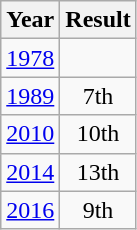<table class="wikitable" style="text-align:center">
<tr>
<th>Year</th>
<th>Result</th>
</tr>
<tr>
<td><a href='#'>1978</a></td>
<td></td>
</tr>
<tr>
<td><a href='#'>1989</a></td>
<td>7th</td>
</tr>
<tr>
<td><a href='#'>2010</a></td>
<td>10th</td>
</tr>
<tr>
<td><a href='#'>2014</a></td>
<td>13th</td>
</tr>
<tr>
<td><a href='#'>2016</a></td>
<td>9th</td>
</tr>
</table>
